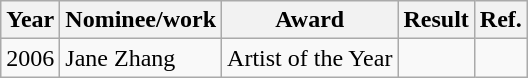<table class="wikitable">
<tr>
<th>Year</th>
<th>Nominee/work</th>
<th>Award</th>
<th><strong>Result</strong></th>
<th>Ref.</th>
</tr>
<tr>
<td>2006</td>
<td>Jane Zhang</td>
<td>Artist of the Year</td>
<td></td>
<td></td>
</tr>
</table>
